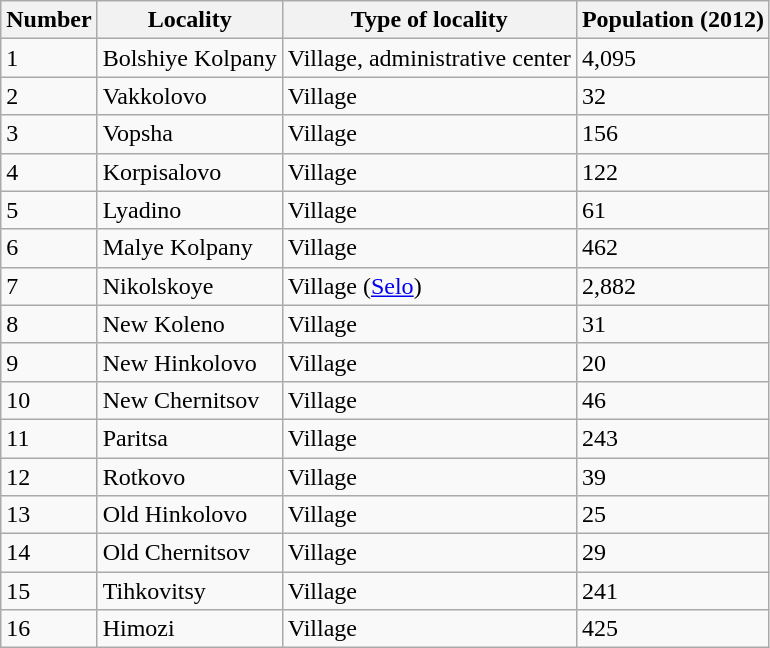<table class="wikitable sortable">
<tr>
<th>Number</th>
<th>Locality</th>
<th>Type of locality</th>
<th>Population (2012)</th>
</tr>
<tr>
<td>1</td>
<td>Bolshiye Kolpany</td>
<td>Village, administrative center</td>
<td>4,095</td>
</tr>
<tr>
<td>2</td>
<td>Vakkolovo</td>
<td>Village</td>
<td>32</td>
</tr>
<tr>
<td>3</td>
<td>Vopsha</td>
<td>Village</td>
<td>156</td>
</tr>
<tr>
<td>4</td>
<td>Korpisalovo</td>
<td>Village</td>
<td>122</td>
</tr>
<tr>
<td>5</td>
<td>Lyadino</td>
<td>Village</td>
<td>61</td>
</tr>
<tr>
<td>6</td>
<td>Malye Kolpany</td>
<td>Village</td>
<td>462</td>
</tr>
<tr>
<td>7</td>
<td>Nikolskoye</td>
<td>Village (<a href='#'>Selo</a>)</td>
<td>2,882</td>
</tr>
<tr>
<td>8</td>
<td>New Koleno</td>
<td>Village</td>
<td>31</td>
</tr>
<tr>
<td>9</td>
<td>New Hinkolovo</td>
<td>Village</td>
<td>20</td>
</tr>
<tr>
<td>10</td>
<td>New Chernitsov</td>
<td>Village</td>
<td>46</td>
</tr>
<tr>
<td>11</td>
<td>Paritsa</td>
<td>Village</td>
<td>243</td>
</tr>
<tr>
<td>12</td>
<td>Rotkovo</td>
<td>Village</td>
<td>39</td>
</tr>
<tr>
<td>13</td>
<td>Old Hinkolovo</td>
<td>Village</td>
<td>25</td>
</tr>
<tr>
<td>14</td>
<td>Old Chernitsov</td>
<td>Village</td>
<td>29</td>
</tr>
<tr>
<td>15</td>
<td>Tihkovitsy</td>
<td>Village</td>
<td>241</td>
</tr>
<tr>
<td>16</td>
<td>Himozi</td>
<td>Village</td>
<td>425</td>
</tr>
</table>
